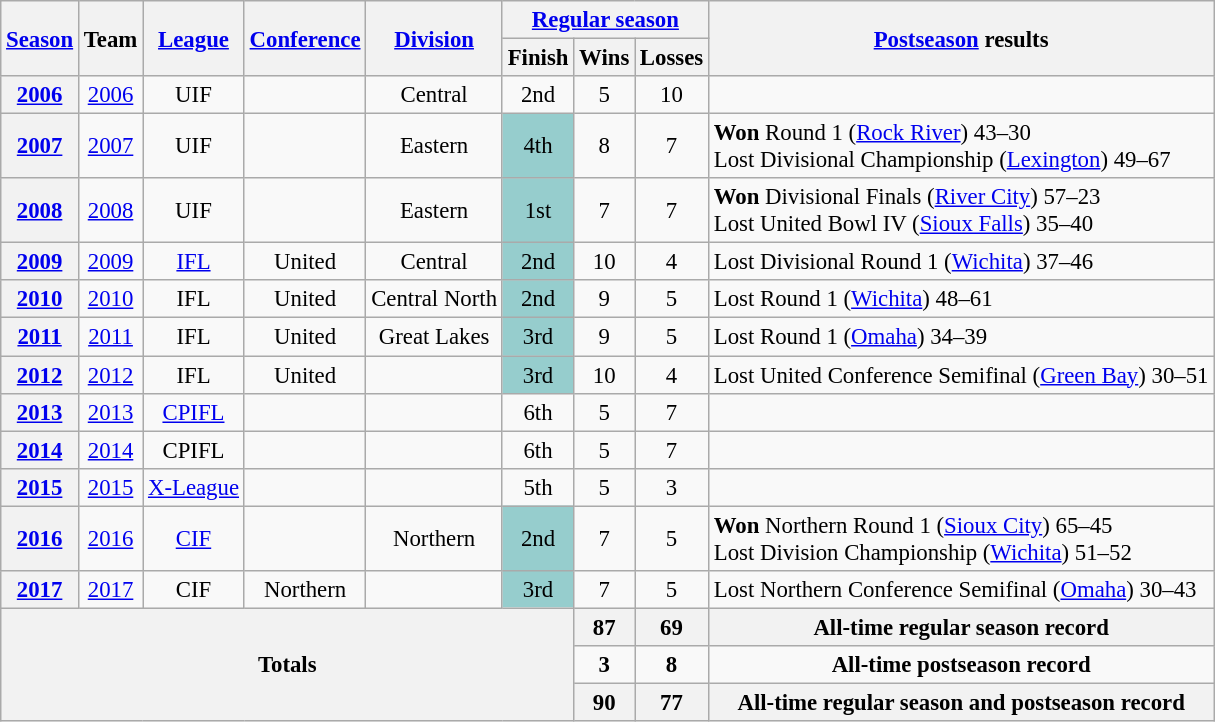<table class="wikitable" style="text-align:center; font-size: 95%;">
<tr>
<th rowspan="2"><a href='#'>Season</a></th>
<th rowspan="2">Team</th>
<th rowspan="2"><a href='#'>League</a></th>
<th rowspan="2"><a href='#'>Conference</a></th>
<th rowspan="2"><a href='#'>Division</a></th>
<th colspan="3"><a href='#'>Regular season</a></th>
<th rowspan="2"><a href='#'>Postseason</a> results</th>
</tr>
<tr>
<th>Finish</th>
<th>Wins</th>
<th>Losses</th>
</tr>
<tr>
<th><a href='#'>2006</a></th>
<td><a href='#'>2006</a></td>
<td>UIF</td>
<td></td>
<td>Central</td>
<td>2nd</td>
<td>5</td>
<td>10</td>
<td></td>
</tr>
<tr>
<th><a href='#'>2007</a></th>
<td><a href='#'>2007</a></td>
<td>UIF</td>
<td></td>
<td>Eastern</td>
<td bgcolor=#96cdcd>4th</td>
<td>8</td>
<td>7</td>
<td style="text-align:left"><strong>Won</strong> Round 1 (<a href='#'>Rock River</a>) 43–30<br>Lost Divisional Championship (<a href='#'>Lexington</a>) 49–67</td>
</tr>
<tr>
<th><a href='#'>2008</a></th>
<td><a href='#'>2008</a></td>
<td>UIF</td>
<td></td>
<td>Eastern</td>
<td bgcolor=#96cdcd>1st</td>
<td>7</td>
<td>7</td>
<td style="text-align:left"><strong>Won</strong> Divisional Finals (<a href='#'>River City</a>) 57–23<br>Lost United Bowl IV (<a href='#'>Sioux Falls</a>) 35–40</td>
</tr>
<tr>
<th><a href='#'>2009</a></th>
<td><a href='#'>2009</a></td>
<td><a href='#'>IFL</a></td>
<td>United</td>
<td>Central</td>
<td bgcolor=#96cdcd>2nd</td>
<td>10</td>
<td>4</td>
<td style="text-align:left">Lost Divisional Round 1 (<a href='#'>Wichita</a>) 37–46</td>
</tr>
<tr>
<th><a href='#'>2010</a></th>
<td><a href='#'>2010</a></td>
<td>IFL</td>
<td>United</td>
<td>Central North</td>
<td bgcolor=#96cdcd>2nd</td>
<td>9</td>
<td>5</td>
<td style="text-align:left">Lost Round 1 (<a href='#'>Wichita</a>) 48–61</td>
</tr>
<tr>
<th><a href='#'>2011</a></th>
<td><a href='#'>2011</a></td>
<td>IFL</td>
<td>United</td>
<td>Great Lakes</td>
<td bgcolor=#96cdcd>3rd</td>
<td>9</td>
<td>5</td>
<td style="text-align:left">Lost Round 1 (<a href='#'>Omaha</a>) 34–39</td>
</tr>
<tr>
<th><a href='#'>2012</a></th>
<td><a href='#'>2012</a></td>
<td>IFL</td>
<td>United</td>
<td></td>
<td bgcolor=#96cdcd>3rd</td>
<td>10</td>
<td>4</td>
<td style="text-align:left">Lost United Conference Semifinal (<a href='#'>Green Bay</a>) 30–51</td>
</tr>
<tr>
<th><a href='#'>2013</a></th>
<td><a href='#'>2013</a></td>
<td><a href='#'>CPIFL</a></td>
<td></td>
<td></td>
<td>6th</td>
<td>5</td>
<td>7</td>
<td></td>
</tr>
<tr>
<th><a href='#'>2014</a></th>
<td><a href='#'>2014</a></td>
<td>CPIFL</td>
<td></td>
<td></td>
<td>6th</td>
<td>5</td>
<td>7</td>
<td></td>
</tr>
<tr>
<th><a href='#'>2015</a></th>
<td><a href='#'>2015</a></td>
<td><a href='#'>X-League</a></td>
<td></td>
<td></td>
<td>5th</td>
<td>5</td>
<td>3</td>
<td></td>
</tr>
<tr>
<th><a href='#'>2016</a></th>
<td><a href='#'>2016</a></td>
<td><a href='#'>CIF</a></td>
<td></td>
<td>Northern</td>
<td bgcolor=#96cdcd>2nd</td>
<td>7</td>
<td>5</td>
<td style="text-align:left"><strong>Won</strong> Northern Round 1 (<a href='#'>Sioux City</a>) 65–45<br>Lost Division Championship (<a href='#'>Wichita</a>) 51–52</td>
</tr>
<tr>
<th><a href='#'>2017</a></th>
<td><a href='#'>2017</a></td>
<td>CIF</td>
<td>Northern</td>
<td></td>
<td bgcolor=#96cdcd>3rd</td>
<td>7</td>
<td>5</td>
<td style="text-align:left">Lost Northern Conference Semifinal (<a href='#'>Omaha</a>) 30–43</td>
</tr>
<tr>
<th rowspan="5" colspan="6">Totals</th>
<th>87</th>
<th>69</th>
<th colspan="2">All-time regular season record</th>
</tr>
<tr>
<td><strong>3</strong></td>
<td><strong>8</strong></td>
<td colspan="3"><strong>All-time postseason record</strong></td>
</tr>
<tr>
<th>90</th>
<th>77</th>
<th colspan="3">All-time regular season and  postseason record</th>
</tr>
</table>
